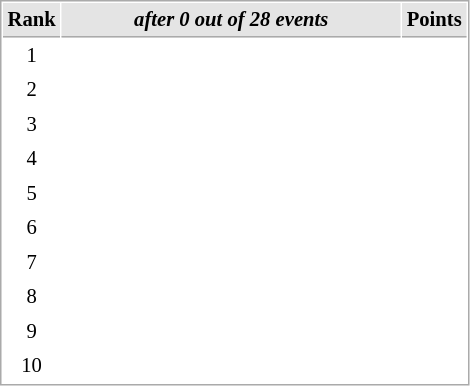<table cellspacing="1" cellpadding="3" style="border:1px solid #AAAAAA;font-size:86%">
<tr style="background-color: #E4E4E4;">
<th style="border-bottom:1px solid #AAAAAA" width=10>Rank</th>
<th style="border-bottom:1px solid #AAAAAA" width=220><em>after 0 out of 28 events</em></th>
<th style="border-bottom:1px solid #AAAAAA" width=20 align=right>Points</th>
</tr>
<tr>
<td align=center>1</td>
<td></td>
<td align=right></td>
</tr>
<tr>
<td align=center>2</td>
<td></td>
<td align=right></td>
</tr>
<tr>
<td align=center>3</td>
<td></td>
<td align=right></td>
</tr>
<tr>
<td align=center>4</td>
<td></td>
<td align=right></td>
</tr>
<tr>
<td align=center>5</td>
<td></td>
<td align=right></td>
</tr>
<tr>
<td align=center>6</td>
<td></td>
<td align=right></td>
</tr>
<tr>
<td align=center>7</td>
<td></td>
<td align=right></td>
</tr>
<tr>
<td align=center>8</td>
<td></td>
<td align=right></td>
</tr>
<tr>
<td align=center>9</td>
<td></td>
<td align=right></td>
</tr>
<tr>
<td align=center>10</td>
<td></td>
<td align=right></td>
</tr>
</table>
